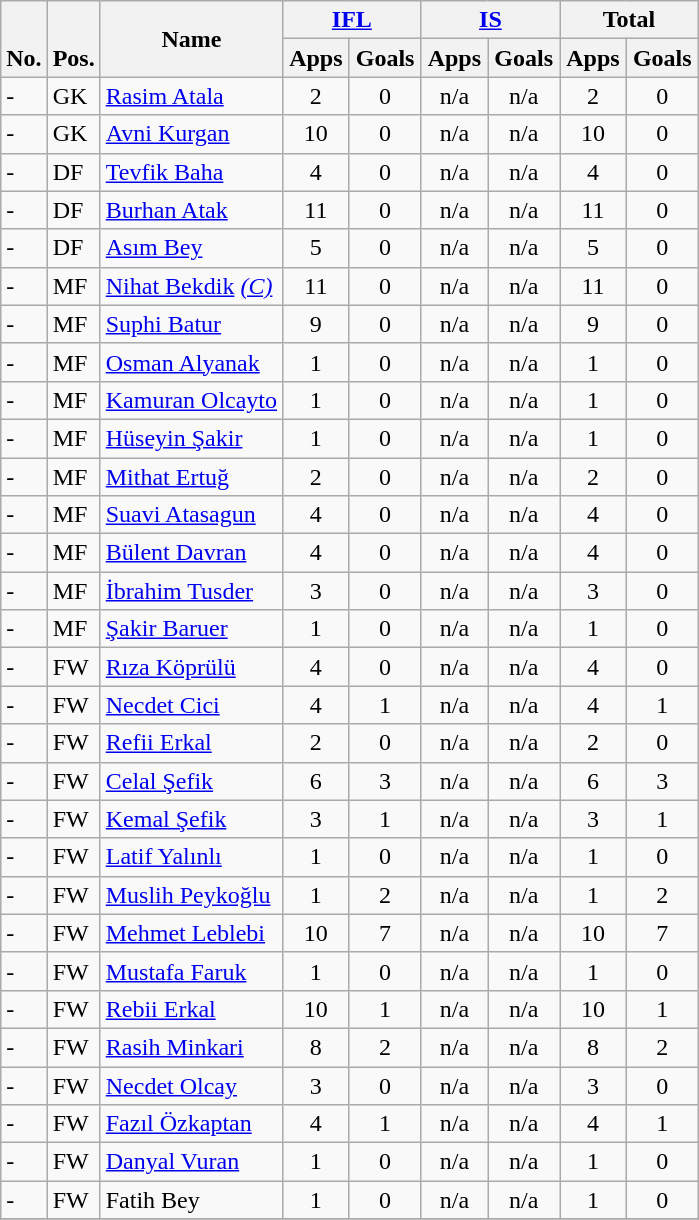<table class="wikitable" style="text-align:center">
<tr>
<th rowspan="2" valign="bottom">No.</th>
<th rowspan="2" valign="bottom">Pos.</th>
<th rowspan="2">Name</th>
<th colspan="2" width="85"><a href='#'>IFL</a></th>
<th colspan="2" width="85"><a href='#'>IS</a></th>
<th colspan="2" width="85">Total</th>
</tr>
<tr>
<th>Apps</th>
<th>Goals</th>
<th>Apps</th>
<th>Goals</th>
<th>Apps</th>
<th>Goals</th>
</tr>
<tr>
<td align="left">-</td>
<td align="left">GK</td>
<td align="left"> <a href='#'>Rasim Atala</a></td>
<td>2</td>
<td>0</td>
<td>n/a</td>
<td>n/a</td>
<td>2</td>
<td>0</td>
</tr>
<tr>
<td align="left">-</td>
<td align="left">GK</td>
<td align="left"> <a href='#'>Avni Kurgan</a></td>
<td>10</td>
<td>0</td>
<td>n/a</td>
<td>n/a</td>
<td>10</td>
<td>0</td>
</tr>
<tr>
<td align="left">-</td>
<td align="left">DF</td>
<td align="left"> <a href='#'>Tevfik Baha</a></td>
<td>4</td>
<td>0</td>
<td>n/a</td>
<td>n/a</td>
<td>4</td>
<td>0</td>
</tr>
<tr>
<td align="left">-</td>
<td align="left">DF</td>
<td align="left"> <a href='#'>Burhan Atak</a></td>
<td>11</td>
<td>0</td>
<td>n/a</td>
<td>n/a</td>
<td>11</td>
<td>0</td>
</tr>
<tr>
<td align="left">-</td>
<td align="left">DF</td>
<td align="left"> <a href='#'>Asım Bey</a></td>
<td>5</td>
<td>0</td>
<td>n/a</td>
<td>n/a</td>
<td>5</td>
<td>0</td>
</tr>
<tr>
<td align="left">-</td>
<td align="left">MF</td>
<td align="left"> <a href='#'>Nihat Bekdik</a> <em><a href='#'>(C)</a></em></td>
<td>11</td>
<td>0</td>
<td>n/a</td>
<td>n/a</td>
<td>11</td>
<td>0</td>
</tr>
<tr>
<td align="left">-</td>
<td align="left">MF</td>
<td align="left"> <a href='#'>Suphi Batur</a></td>
<td>9</td>
<td>0</td>
<td>n/a</td>
<td>n/a</td>
<td>9</td>
<td>0</td>
</tr>
<tr>
<td align="left">-</td>
<td align="left">MF</td>
<td align="left"> <a href='#'>Osman Alyanak</a></td>
<td>1</td>
<td>0</td>
<td>n/a</td>
<td>n/a</td>
<td>1</td>
<td>0</td>
</tr>
<tr>
<td align="left">-</td>
<td align="left">MF</td>
<td align="left"> <a href='#'>Kamuran Olcayto</a></td>
<td>1</td>
<td>0</td>
<td>n/a</td>
<td>n/a</td>
<td>1</td>
<td>0</td>
</tr>
<tr>
<td align="left">-</td>
<td align="left">MF</td>
<td align="left"> <a href='#'>Hüseyin Şakir</a></td>
<td>1</td>
<td>0</td>
<td>n/a</td>
<td>n/a</td>
<td>1</td>
<td>0</td>
</tr>
<tr>
<td align="left">-</td>
<td align="left">MF</td>
<td align="left"> <a href='#'>Mithat Ertuğ</a></td>
<td>2</td>
<td>0</td>
<td>n/a</td>
<td>n/a</td>
<td>2</td>
<td>0</td>
</tr>
<tr>
<td align="left">-</td>
<td align="left">MF</td>
<td align="left"> <a href='#'>Suavi Atasagun</a></td>
<td>4</td>
<td>0</td>
<td>n/a</td>
<td>n/a</td>
<td>4</td>
<td>0</td>
</tr>
<tr>
<td align="left">-</td>
<td align="left">MF</td>
<td align="left"> <a href='#'>Bülent Davran</a></td>
<td>4</td>
<td>0</td>
<td>n/a</td>
<td>n/a</td>
<td>4</td>
<td>0</td>
</tr>
<tr>
<td align="left">-</td>
<td align="left">MF</td>
<td align="left"> <a href='#'>İbrahim Tusder</a></td>
<td>3</td>
<td>0</td>
<td>n/a</td>
<td>n/a</td>
<td>3</td>
<td>0</td>
</tr>
<tr>
<td align="left">-</td>
<td align="left">MF</td>
<td align="left"> <a href='#'>Şakir Baruer</a></td>
<td>1</td>
<td>0</td>
<td>n/a</td>
<td>n/a</td>
<td>1</td>
<td>0</td>
</tr>
<tr>
<td align="left">-</td>
<td align="left">FW</td>
<td align="left"> <a href='#'>Rıza Köprülü</a></td>
<td>4</td>
<td>0</td>
<td>n/a</td>
<td>n/a</td>
<td>4</td>
<td>0</td>
</tr>
<tr>
<td align="left">-</td>
<td align="left">FW</td>
<td align="left"> <a href='#'>Necdet Cici</a></td>
<td>4</td>
<td>1</td>
<td>n/a</td>
<td>n/a</td>
<td>4</td>
<td>1</td>
</tr>
<tr>
<td align="left">-</td>
<td align="left">FW</td>
<td align="left"> <a href='#'>Refii Erkal</a></td>
<td>2</td>
<td>0</td>
<td>n/a</td>
<td>n/a</td>
<td>2</td>
<td>0</td>
</tr>
<tr>
<td align="left">-</td>
<td align="left">FW</td>
<td align="left"> <a href='#'>Celal Şefik</a></td>
<td>6</td>
<td>3</td>
<td>n/a</td>
<td>n/a</td>
<td>6</td>
<td>3</td>
</tr>
<tr>
<td align="left">-</td>
<td align="left">FW</td>
<td align="left"> <a href='#'>Kemal Şefik</a></td>
<td>3</td>
<td>1</td>
<td>n/a</td>
<td>n/a</td>
<td>3</td>
<td>1</td>
</tr>
<tr>
<td align="left">-</td>
<td align="left">FW</td>
<td align="left"> <a href='#'>Latif Yalınlı</a></td>
<td>1</td>
<td>0</td>
<td>n/a</td>
<td>n/a</td>
<td>1</td>
<td>0</td>
</tr>
<tr>
<td align="left">-</td>
<td align="left">FW</td>
<td align="left"> <a href='#'>Muslih Peykoğlu</a></td>
<td>1</td>
<td>2</td>
<td>n/a</td>
<td>n/a</td>
<td>1</td>
<td>2</td>
</tr>
<tr>
<td align="left">-</td>
<td align="left">FW</td>
<td align="left"> <a href='#'>Mehmet Leblebi</a></td>
<td>10</td>
<td>7</td>
<td>n/a</td>
<td>n/a</td>
<td>10</td>
<td>7</td>
</tr>
<tr>
<td align="left">-</td>
<td align="left">FW</td>
<td align="left"> <a href='#'>Mustafa Faruk</a></td>
<td>1</td>
<td>0</td>
<td>n/a</td>
<td>n/a</td>
<td>1</td>
<td>0</td>
</tr>
<tr>
<td align="left">-</td>
<td align="left">FW</td>
<td align="left"> <a href='#'>Rebii Erkal</a></td>
<td>10</td>
<td>1</td>
<td>n/a</td>
<td>n/a</td>
<td>10</td>
<td>1</td>
</tr>
<tr>
<td align="left">-</td>
<td align="left">FW</td>
<td align="left"> <a href='#'>Rasih Minkari</a></td>
<td>8</td>
<td>2</td>
<td>n/a</td>
<td>n/a</td>
<td>8</td>
<td>2</td>
</tr>
<tr>
<td align="left">-</td>
<td align="left">FW</td>
<td align="left"> <a href='#'>Necdet Olcay</a></td>
<td>3</td>
<td>0</td>
<td>n/a</td>
<td>n/a</td>
<td>3</td>
<td>0</td>
</tr>
<tr>
<td align="left">-</td>
<td align="left">FW</td>
<td align="left"> <a href='#'>Fazıl Özkaptan</a></td>
<td>4</td>
<td>1</td>
<td>n/a</td>
<td>n/a</td>
<td>4</td>
<td>1</td>
</tr>
<tr>
<td align="left">-</td>
<td align="left">FW</td>
<td align="left"> <a href='#'>Danyal Vuran</a></td>
<td>1</td>
<td>0</td>
<td>n/a</td>
<td>n/a</td>
<td>1</td>
<td>0</td>
</tr>
<tr>
<td align="left">-</td>
<td align="left">FW</td>
<td align="left"> Fatih Bey</td>
<td>1</td>
<td>0</td>
<td>n/a</td>
<td>n/a</td>
<td>1</td>
<td>0</td>
</tr>
<tr>
</tr>
</table>
